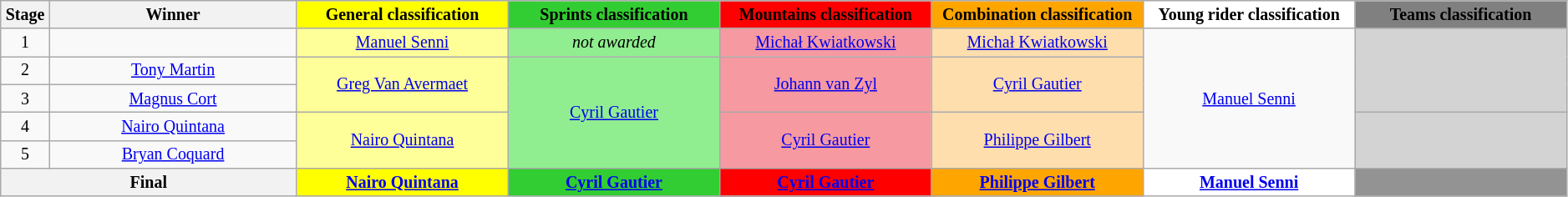<table class="wikitable" style="text-align: center; font-size:smaller;">
<tr>
<th width="1%">Stage</th>
<th width="14%">Winner</th>
<th style="background:yellow;" width="12%">General classification<br></th>
<th style="background:limegreen;" width="12%">Sprints classification<br></th>
<th style="background:red;" width="12%">Mountains classification<br></th>
<th style="background:orange;" width="12%">Combination classification<br></th>
<th style="background:white;" width="12%">Young rider classification<br></th>
<th style="background:grey" width="12%">Teams classification</th>
</tr>
<tr>
<td>1</td>
<td></td>
<td style="background:#ffff99;"><a href='#'>Manuel Senni</a></td>
<td style="background:lightgreen;"><em>not awarded</em></td>
<td style="background:#F799A0;"><a href='#'>Michał Kwiatkowski</a></td>
<td style="background:navajowhite;"><a href='#'>Michał Kwiatkowski</a></td>
<td style="background:offwhite;" rowspan="5"><a href='#'>Manuel Senni</a></td>
<td style="background:lightgrey;" rowspan="3"></td>
</tr>
<tr>
<td>2</td>
<td><a href='#'>Tony Martin</a></td>
<td style="background:#ffff99;" rowspan="2"><a href='#'>Greg Van Avermaet</a></td>
<td style="background:lightgreen;" rowspan="4"><a href='#'>Cyril Gautier</a></td>
<td style="background:#F799A0;" rowspan="2"><a href='#'>Johann van Zyl</a></td>
<td style="background:navajowhite;" rowspan="2"><a href='#'>Cyril Gautier</a></td>
</tr>
<tr>
<td>3</td>
<td><a href='#'>Magnus Cort</a></td>
</tr>
<tr>
<td>4</td>
<td><a href='#'>Nairo Quintana</a></td>
<td style="background:#ffff99;" rowspan="2"><a href='#'>Nairo Quintana</a></td>
<td style="background:#F799A0;" rowspan="2"><a href='#'>Cyril Gautier</a></td>
<td style="background:navajowhite;" rowspan="2"><a href='#'>Philippe Gilbert</a></td>
<td style="background:lightgrey;" rowspan="2"></td>
</tr>
<tr>
<td>5</td>
<td><a href='#'>Bryan Coquard</a></td>
</tr>
<tr>
<th scope="row" colspan="2">Final</th>
<th style="background-color:yellow;"><a href='#'>Nairo Quintana</a></th>
<th style="background:limegreen;"><a href='#'>Cyril Gautier</a></th>
<th style="background:red;"><a href='#'>Cyril Gautier</a></th>
<th style="background-color:orange;"><a href='#'>Philippe Gilbert</a></th>
<th style="background:white;"><a href='#'>Manuel Senni</a></th>
<th style="background:#939393"></th>
</tr>
</table>
